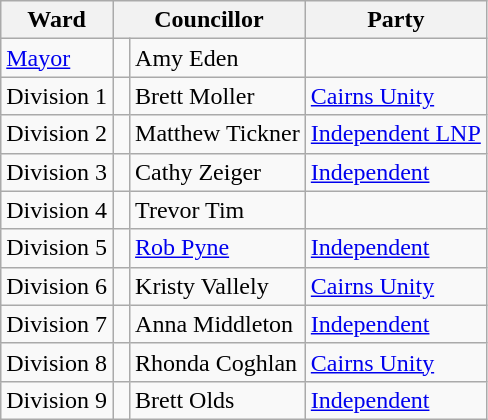<table class="wikitable">
<tr>
<th>Ward</th>
<th colspan="2">Councillor</th>
<th>Party</th>
</tr>
<tr>
<td><a href='#'>Mayor</a></td>
<td> </td>
<td>Amy Eden</td>
<td></td>
</tr>
<tr>
<td>Division 1</td>
<td> </td>
<td>Brett Moller</td>
<td><a href='#'>Cairns Unity</a></td>
</tr>
<tr>
<td>Division 2</td>
<td> </td>
<td>Matthew Tickner</td>
<td><a href='#'>Independent LNP</a></td>
</tr>
<tr>
<td>Division 3</td>
<td> </td>
<td>Cathy Zeiger</td>
<td><a href='#'>Independent</a></td>
</tr>
<tr>
<td>Division 4</td>
<td> </td>
<td>Trevor Tim</td>
<td></td>
</tr>
<tr>
<td>Division 5</td>
<td></td>
<td><a href='#'>Rob Pyne</a></td>
<td><a href='#'>Independent</a></td>
</tr>
<tr>
<td>Division 6</td>
<td> </td>
<td>Kristy Vallely</td>
<td><a href='#'>Cairns Unity</a></td>
</tr>
<tr>
<td>Division 7</td>
<td> </td>
<td>Anna Middleton</td>
<td><a href='#'>Independent</a></td>
</tr>
<tr>
<td>Division 8</td>
<td> </td>
<td>Rhonda Coghlan</td>
<td><a href='#'>Cairns Unity</a></td>
</tr>
<tr>
<td>Division 9</td>
<td> </td>
<td>Brett Olds</td>
<td><a href='#'>Independent</a></td>
</tr>
</table>
